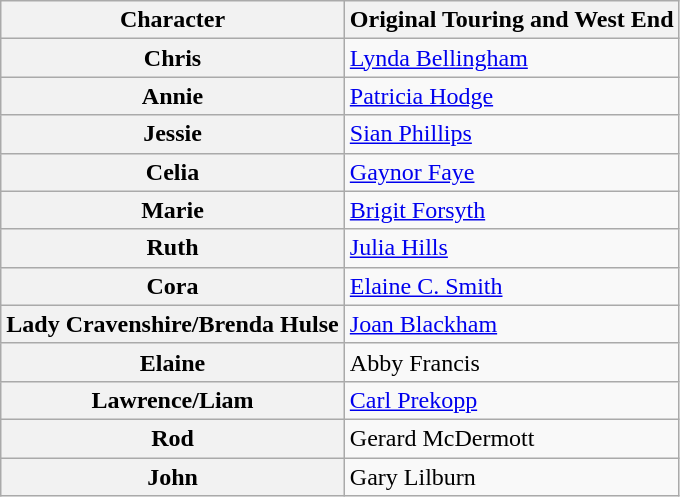<table class="wikitable">
<tr>
<th>Character</th>
<th>Original Touring and West End</th>
</tr>
<tr>
<th>Chris</th>
<td><a href='#'>Lynda Bellingham</a></td>
</tr>
<tr>
<th>Annie</th>
<td><a href='#'>Patricia Hodge</a></td>
</tr>
<tr>
<th>Jessie</th>
<td><a href='#'>Sian Phillips</a></td>
</tr>
<tr>
<th>Celia</th>
<td><a href='#'>Gaynor Faye</a></td>
</tr>
<tr>
<th>Marie</th>
<td><a href='#'>Brigit Forsyth</a></td>
</tr>
<tr>
<th>Ruth</th>
<td><a href='#'>Julia Hills</a></td>
</tr>
<tr>
<th>Cora</th>
<td><a href='#'>Elaine C. Smith</a></td>
</tr>
<tr>
<th>Lady Cravenshire/Brenda Hulse</th>
<td><a href='#'>Joan Blackham</a></td>
</tr>
<tr>
<th>Elaine</th>
<td>Abby Francis</td>
</tr>
<tr>
<th>Lawrence/Liam</th>
<td><a href='#'>Carl Prekopp</a></td>
</tr>
<tr>
<th>Rod</th>
<td>Gerard McDermott</td>
</tr>
<tr>
<th>John</th>
<td>Gary Lilburn</td>
</tr>
</table>
